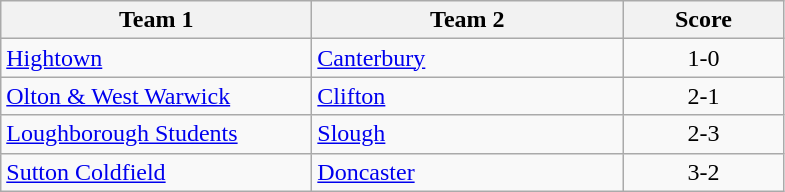<table class="wikitable" style="font-size: 100%">
<tr>
<th width=200>Team 1</th>
<th width=200>Team 2</th>
<th width=100>Score</th>
</tr>
<tr>
<td><a href='#'>Hightown</a></td>
<td><a href='#'>Canterbury</a></td>
<td align=center>1-0</td>
</tr>
<tr>
<td><a href='#'>Olton & West Warwick</a></td>
<td><a href='#'>Clifton</a></td>
<td align=center>2-1</td>
</tr>
<tr>
<td><a href='#'>Loughborough Students</a></td>
<td><a href='#'>Slough</a></td>
<td align=center>2-3</td>
</tr>
<tr>
<td><a href='#'>Sutton Coldfield</a></td>
<td><a href='#'>Doncaster</a></td>
<td align=center>3-2</td>
</tr>
</table>
